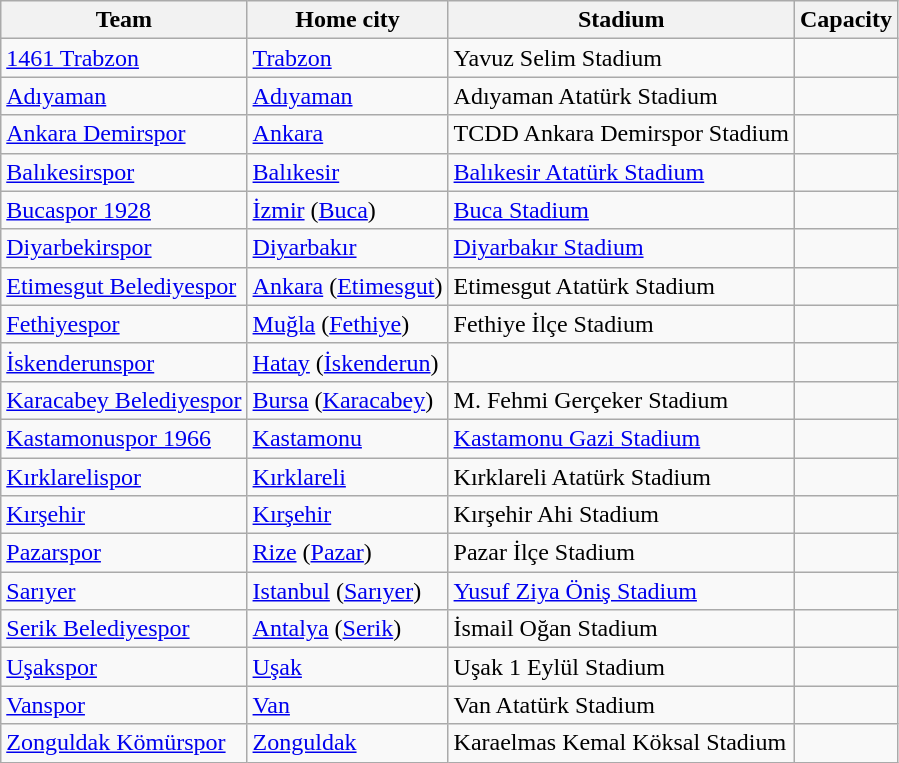<table class="wikitable sortable" style="text-align: left;">
<tr>
<th>Team</th>
<th>Home city</th>
<th>Stadium</th>
<th>Capacity</th>
</tr>
<tr>
<td><a href='#'>1461 Trabzon</a></td>
<td><a href='#'>Trabzon</a></td>
<td>Yavuz Selim Stadium</td>
<td align=center></td>
</tr>
<tr>
<td><a href='#'>Adıyaman</a></td>
<td><a href='#'>Adıyaman</a></td>
<td>Adıyaman Atatürk Stadium</td>
<td align=center></td>
</tr>
<tr>
<td><a href='#'>Ankara Demirspor</a></td>
<td><a href='#'>Ankara</a></td>
<td>TCDD Ankara Demirspor Stadium</td>
<td align=center></td>
</tr>
<tr>
<td><a href='#'>Balıkesirspor</a></td>
<td><a href='#'>Balıkesir</a></td>
<td><a href='#'>Balıkesir Atatürk Stadium</a></td>
<td align=center></td>
</tr>
<tr>
<td><a href='#'>Bucaspor 1928</a></td>
<td><a href='#'>İzmir</a> (<a href='#'>Buca</a>)</td>
<td><a href='#'>Buca Stadium</a></td>
<td align=center></td>
</tr>
<tr>
<td><a href='#'>Diyarbekirspor</a></td>
<td><a href='#'>Diyarbakır</a></td>
<td><a href='#'>Diyarbakır Stadium</a></td>
<td align=center></td>
</tr>
<tr>
<td><a href='#'>Etimesgut Belediyespor</a></td>
<td><a href='#'>Ankara</a> (<a href='#'>Etimesgut</a>)</td>
<td>Etimesgut Atatürk Stadium</td>
<td align=center></td>
</tr>
<tr>
<td><a href='#'>Fethiyespor</a></td>
<td><a href='#'>Muğla</a> (<a href='#'>Fethiye</a>)</td>
<td>Fethiye İlçe Stadium</td>
<td align=center></td>
</tr>
<tr>
<td><a href='#'>İskenderunspor</a></td>
<td><a href='#'>Hatay</a> (<a href='#'>İskenderun</a>)</td>
<td></td>
<td align=center></td>
</tr>
<tr>
<td><a href='#'>Karacabey Belediyespor</a></td>
<td><a href='#'>Bursa</a> (<a href='#'>Karacabey</a>)</td>
<td>M. Fehmi Gerçeker Stadium</td>
<td align=center></td>
</tr>
<tr>
<td><a href='#'>Kastamonuspor 1966</a></td>
<td><a href='#'>Kastamonu</a></td>
<td><a href='#'>Kastamonu Gazi Stadium</a></td>
<td align=center></td>
</tr>
<tr>
<td><a href='#'>Kırklarelispor</a></td>
<td><a href='#'>Kırklareli</a></td>
<td>Kırklareli Atatürk Stadium</td>
<td align=center></td>
</tr>
<tr>
<td><a href='#'>Kırşehir</a></td>
<td><a href='#'>Kırşehir</a></td>
<td>Kırşehir Ahi Stadium</td>
<td align=center></td>
</tr>
<tr>
<td><a href='#'>Pazarspor</a></td>
<td><a href='#'>Rize</a> (<a href='#'>Pazar</a>)</td>
<td>Pazar İlçe Stadium</td>
<td align=center></td>
</tr>
<tr>
<td><a href='#'>Sarıyer</a></td>
<td><a href='#'>Istanbul</a> (<a href='#'>Sarıyer</a>)</td>
<td><a href='#'>Yusuf Ziya Öniş Stadium</a></td>
<td align=center></td>
</tr>
<tr>
<td><a href='#'>Serik Belediyespor</a></td>
<td><a href='#'>Antalya</a> (<a href='#'>Serik</a>)</td>
<td>İsmail Oğan Stadium</td>
<td align=center></td>
</tr>
<tr>
<td><a href='#'>Uşakspor</a></td>
<td><a href='#'>Uşak</a></td>
<td>Uşak 1 Eylül Stadium</td>
<td align=center></td>
</tr>
<tr>
<td><a href='#'>Vanspor</a></td>
<td><a href='#'>Van</a></td>
<td>Van Atatürk Stadium</td>
<td align=center></td>
</tr>
<tr>
<td><a href='#'>Zonguldak Kömürspor</a></td>
<td><a href='#'>Zonguldak</a></td>
<td>Karaelmas Kemal Köksal Stadium</td>
<td align=center></td>
</tr>
</table>
